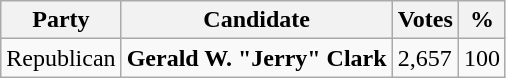<table class="wikitable">
<tr>
<th>Party</th>
<th>Candidate</th>
<th>Votes</th>
<th>%</th>
</tr>
<tr>
<td>Republican</td>
<td><strong>Gerald W. "Jerry" Clark</strong></td>
<td>2,657</td>
<td>100</td>
</tr>
</table>
